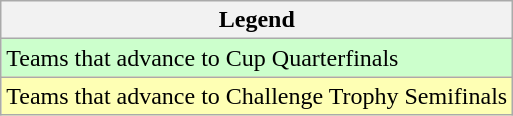<table class="wikitable" style="text-align: center;">
<tr>
<th colspan=2>Legend</th>
</tr>
<tr bgcolor=ccffcc>
<td align=left>Teams that advance to Cup Quarterfinals</td>
</tr>
<tr bgcolor=feffb4>
<td align=left>Teams that advance to Challenge Trophy Semifinals</td>
</tr>
</table>
